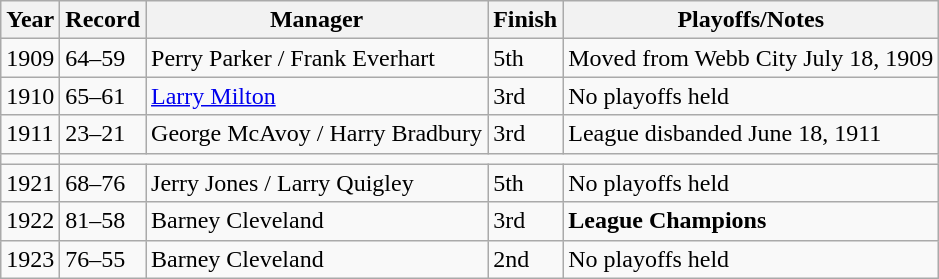<table class="wikitable">
<tr>
<th>Year</th>
<th>Record</th>
<th>Manager</th>
<th>Finish</th>
<th>Playoffs/Notes</th>
</tr>
<tr>
<td>1909</td>
<td>64–59</td>
<td>Perry Parker / Frank Everhart</td>
<td>5th</td>
<td>Moved from Webb City July 18, 1909</td>
</tr>
<tr>
<td>1910</td>
<td>65–61</td>
<td><a href='#'>Larry Milton</a></td>
<td>3rd</td>
<td>No playoffs held</td>
</tr>
<tr>
<td>1911</td>
<td>23–21</td>
<td>George McAvoy / Harry Bradbury</td>
<td>3rd</td>
<td>League disbanded June 18, 1911</td>
</tr>
<tr>
<td></td>
</tr>
<tr>
<td>1921</td>
<td>68–76</td>
<td>Jerry Jones / Larry Quigley</td>
<td>5th</td>
<td>No playoffs held</td>
</tr>
<tr>
<td>1922</td>
<td>81–58</td>
<td>Barney Cleveland</td>
<td>3rd</td>
<td><strong>League Champions</strong></td>
</tr>
<tr>
<td>1923</td>
<td>76–55</td>
<td>Barney Cleveland</td>
<td>2nd</td>
<td>No playoffs held</td>
</tr>
</table>
